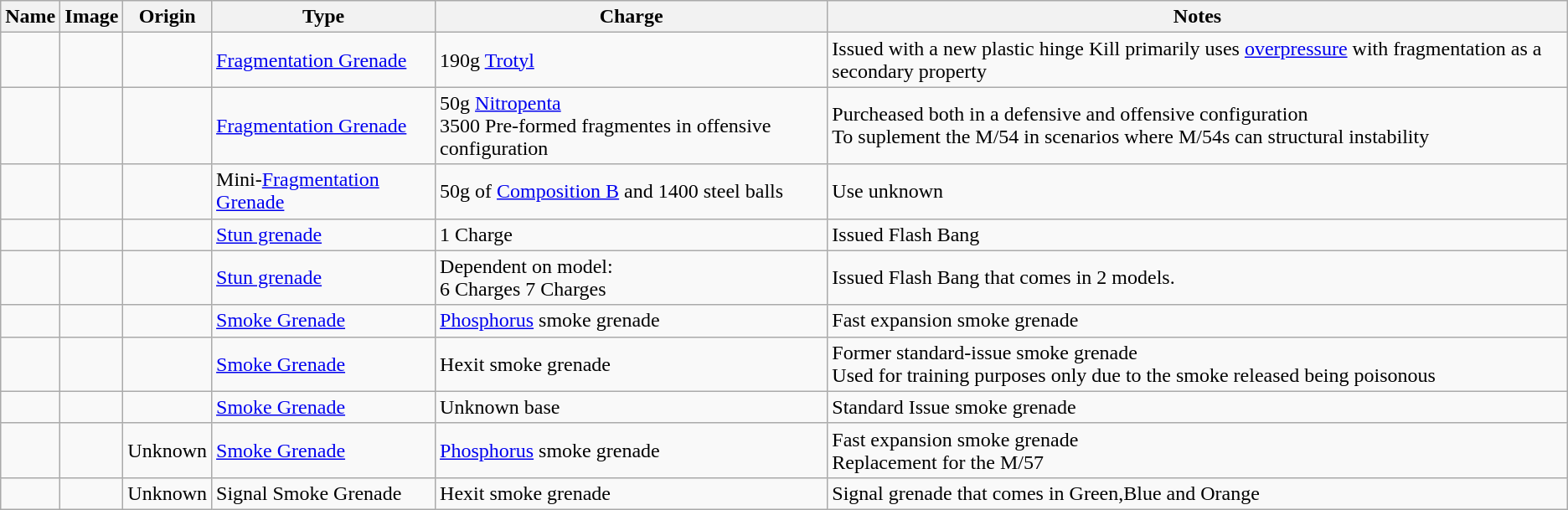<table class="wikitable">
<tr>
<th>Name</th>
<th>Image</th>
<th>Origin</th>
<th>Type</th>
<th>Charge</th>
<th>Notes</th>
</tr>
<tr>
<td></td>
<td></td>
<td></td>
<td><a href='#'>Fragmentation Grenade</a></td>
<td>190g <a href='#'>Trotyl</a></td>
<td>Issued with a new plastic hinge Kill primarily uses <a href='#'>overpressure</a> with fragmentation as a secondary property</td>
</tr>
<tr>
<td></td>
<td></td>
<td></td>
<td><a href='#'>Fragmentation Grenade</a></td>
<td>50g <a href='#'>Nitropenta</a><br>3500 Pre-formed fragmentes in offensive configuration</td>
<td>Purcheased both in a defensive and offensive configuration<br>To suplement the M/54 in scenarios where M/54s can structural instability </td>
</tr>
<tr>
<td></td>
<td></td>
<td></td>
<td>Mini-<a href='#'>Fragmentation Grenade</a></td>
<td>50g of <a href='#'>Composition B</a> and 1400 steel balls</td>
<td>Use unknown</td>
</tr>
<tr>
<td></td>
<td></td>
<td></td>
<td><a href='#'>Stun grenade</a></td>
<td>1 Charge</td>
<td>Issued Flash Bang</td>
</tr>
<tr>
<td></td>
<td></td>
<td></td>
<td><a href='#'>Stun grenade</a></td>
<td>Dependent on model:<br>6 Charges 7 Charges</td>
<td>Issued Flash Bang that comes in 2 models.</td>
</tr>
<tr>
<td></td>
<td></td>
<td></td>
<td><a href='#'>Smoke Grenade</a></td>
<td><a href='#'>Phosphorus</a> smoke grenade</td>
<td>Fast expansion smoke grenade</td>
</tr>
<tr>
<td></td>
<td></td>
<td></td>
<td><a href='#'>Smoke Grenade</a></td>
<td>Hexit smoke grenade</td>
<td>Former standard-issue smoke grenade<br>Used for training purposes only due to the smoke released being poisonous</td>
</tr>
<tr>
<td></td>
<td></td>
<td></td>
<td><a href='#'>Smoke Grenade</a></td>
<td>Unknown base</td>
<td>Standard Issue smoke grenade</td>
</tr>
<tr>
<td></td>
<td></td>
<td>Unknown</td>
<td><a href='#'>Smoke Grenade</a></td>
<td><a href='#'>Phosphorus</a> smoke grenade</td>
<td>Fast expansion smoke grenade<br>Replacement for the M/57</td>
</tr>
<tr>
<td></td>
<td></td>
<td>Unknown</td>
<td>Signal Smoke Grenade</td>
<td>Hexit smoke grenade</td>
<td>Signal grenade that comes in Green,Blue and Orange</td>
</tr>
</table>
